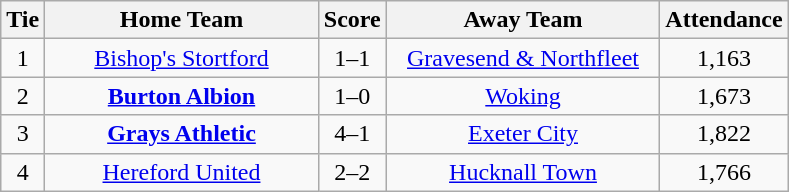<table class="wikitable" style="text-align:center;">
<tr>
<th width=20>Tie</th>
<th width=175>Home Team</th>
<th width=20>Score</th>
<th width=175>Away Team</th>
<th width=20>Attendance</th>
</tr>
<tr>
<td>1</td>
<td><a href='#'>Bishop's Stortford</a></td>
<td>1–1</td>
<td><a href='#'>Gravesend & Northfleet</a></td>
<td>1,163</td>
</tr>
<tr>
<td>2</td>
<td><strong><a href='#'>Burton Albion</a></strong></td>
<td>1–0</td>
<td><a href='#'>Woking</a></td>
<td>1,673</td>
</tr>
<tr>
<td>3</td>
<td><strong><a href='#'>Grays Athletic</a></strong></td>
<td>4–1</td>
<td><a href='#'>Exeter City</a></td>
<td>1,822</td>
</tr>
<tr>
<td>4</td>
<td><a href='#'>Hereford United</a></td>
<td>2–2</td>
<td><a href='#'>Hucknall Town</a></td>
<td>1,766</td>
</tr>
</table>
